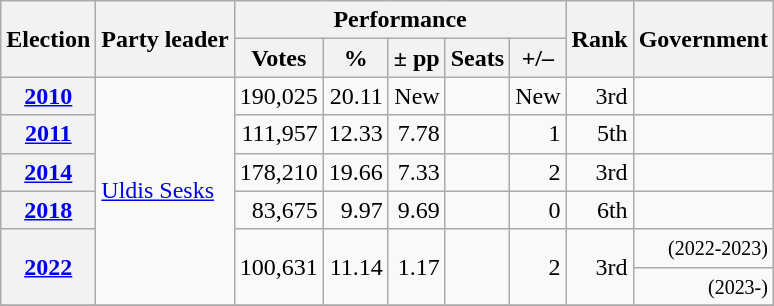<table class=wikitable style=text-align:right>
<tr>
<th rowspan=2>Election</th>
<th rowspan=2>Party leader</th>
<th colspan=5>Performance</th>
<th rowspan=2>Rank</th>
<th rowspan=2>Government</th>
</tr>
<tr>
<th>Votes</th>
<th>%</th>
<th>± pp</th>
<th>Seats</th>
<th>+/–</th>
</tr>
<tr>
<th><a href='#'>2010</a></th>
<td align=left rowspan=6><a href='#'>Uldis Sesks</a></td>
<td>190,025</td>
<td>20.11</td>
<td>New</td>
<td></td>
<td>New</td>
<td>3rd</td>
<td></td>
</tr>
<tr>
<th><a href='#'>2011</a></th>
<td>111,957</td>
<td>12.33</td>
<td> 7.78</td>
<td></td>
<td> 1</td>
<td> 5th</td>
<td></td>
</tr>
<tr>
<th><a href='#'>2014</a></th>
<td>178,210</td>
<td>19.66</td>
<td> 7.33</td>
<td></td>
<td> 2</td>
<td> 3rd</td>
<td></td>
</tr>
<tr>
<th><a href='#'>2018</a></th>
<td>83,675</td>
<td>9.97</td>
<td> 9.69</td>
<td></td>
<td> 0</td>
<td> 6th</td>
<td></td>
</tr>
<tr>
<th rowspan="2"><a href='#'>2022</a></th>
<td rowspan="2">100,631</td>
<td rowspan="2">11.14</td>
<td rowspan="2"> 1.17</td>
<td rowspan="2"></td>
<td rowspan="2"> 2</td>
<td rowspan="2"> 3rd</td>
<td> <small>(2022-2023)</small></td>
</tr>
<tr>
<td> <small>(2023-)</small></td>
</tr>
<tr>
</tr>
</table>
